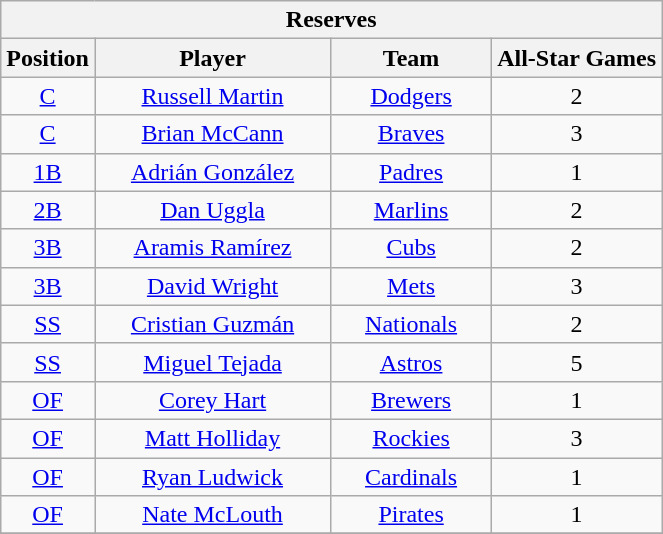<table class="wikitable" style="font-size: 100%; text-align:center;">
<tr>
<th colspan="4">Reserves</th>
</tr>
<tr>
<th>Position</th>
<th width="150">Player</th>
<th width="100">Team</th>
<th>All-Star Games</th>
</tr>
<tr>
<td><a href='#'>C</a></td>
<td><a href='#'>Russell Martin</a></td>
<td><a href='#'>Dodgers</a></td>
<td>2</td>
</tr>
<tr>
<td><a href='#'>C</a></td>
<td><a href='#'>Brian McCann</a></td>
<td><a href='#'>Braves</a></td>
<td>3</td>
</tr>
<tr>
<td><a href='#'>1B</a></td>
<td><a href='#'>Adrián González</a></td>
<td><a href='#'>Padres</a></td>
<td>1</td>
</tr>
<tr>
<td><a href='#'>2B</a></td>
<td><a href='#'>Dan Uggla</a></td>
<td><a href='#'>Marlins</a></td>
<td>2</td>
</tr>
<tr>
<td><a href='#'>3B</a></td>
<td><a href='#'>Aramis Ramírez</a></td>
<td><a href='#'>Cubs</a></td>
<td>2</td>
</tr>
<tr>
<td><a href='#'>3B</a></td>
<td><a href='#'>David Wright</a></td>
<td><a href='#'>Mets</a></td>
<td>3</td>
</tr>
<tr>
<td><a href='#'>SS</a></td>
<td><a href='#'>Cristian Guzmán</a></td>
<td><a href='#'>Nationals</a></td>
<td>2</td>
</tr>
<tr>
<td><a href='#'>SS</a></td>
<td><a href='#'>Miguel Tejada</a></td>
<td><a href='#'>Astros</a></td>
<td>5</td>
</tr>
<tr>
<td><a href='#'>OF</a></td>
<td><a href='#'>Corey Hart</a></td>
<td><a href='#'>Brewers</a></td>
<td>1</td>
</tr>
<tr>
<td><a href='#'>OF</a></td>
<td><a href='#'>Matt Holliday</a></td>
<td><a href='#'>Rockies</a></td>
<td>3</td>
</tr>
<tr>
<td><a href='#'>OF</a></td>
<td><a href='#'>Ryan Ludwick</a></td>
<td><a href='#'>Cardinals</a></td>
<td>1</td>
</tr>
<tr>
<td><a href='#'>OF</a></td>
<td><a href='#'>Nate McLouth</a></td>
<td><a href='#'>Pirates</a></td>
<td>1</td>
</tr>
<tr>
</tr>
</table>
